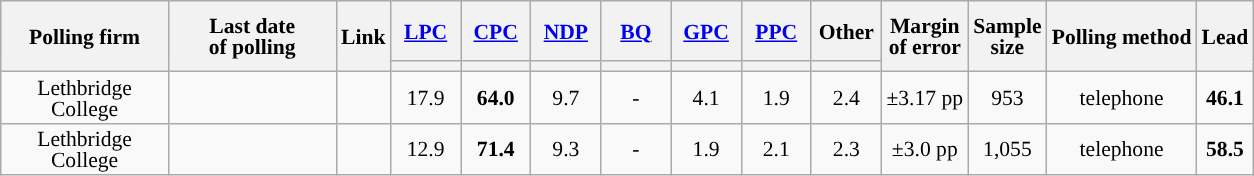<table class="wikitable sortable mw-datatable" style="text-align:center;font-size:90%;line-height:14px;">
<tr style="height:40px;">
<th style="width:105px;" rowspan="2">Polling firm</th>
<th style="width:105px;" rowspan="2">Last date<br>of polling</th>
<th rowspan="2">Link</th>
<th class="unsortable" style="width:40px;"><a href='#'>LPC</a></th>
<th class="unsortable" style="width:40px;"><a href='#'>CPC</a></th>
<th class="unsortable" style="width:40px;"><a href='#'>NDP</a></th>
<th class="unsortable" style="width:40px;"><a href='#'>BQ</a></th>
<th class="unsortable" style="width:40px;"><a href='#'>GPC</a></th>
<th class="unsortable" style="width:40px;"><a href='#'>PPC</a></th>
<th class="unsortable" style="width:40px;">Other</th>
<th rowspan="2">Margin<br>of error</th>
<th rowspan="2">Sample<br>size</th>
<th rowspan="2">Polling method</th>
<th rowspan="2">Lead</th>
</tr>
<tr>
<th style="background:"></th>
<th style="background:"></th>
<th style="background:"></th>
<th style="background:"></th>
<th style="background:"></th>
<th style="background:"></th>
<th style="background:"></th>
</tr>
<tr>
<td>Lethbridge College</td>
<td></td>
<td></td>
<td>17.9</td>
<td><strong>64.0</strong></td>
<td>9.7</td>
<td>-</td>
<td>4.1</td>
<td>1.9</td>
<td>2.4</td>
<td>±3.17 pp</td>
<td>953</td>
<td>telephone</td>
<td><strong>46.1</strong></td>
</tr>
<tr>
<td>Lethbridge College</td>
<td></td>
<td></td>
<td>12.9</td>
<td><strong>71.4</strong></td>
<td>9.3</td>
<td>-</td>
<td>1.9</td>
<td>2.1</td>
<td>2.3</td>
<td>±3.0 pp</td>
<td>1,055</td>
<td>telephone</td>
<td><strong>58.5</strong></td>
</tr>
</table>
